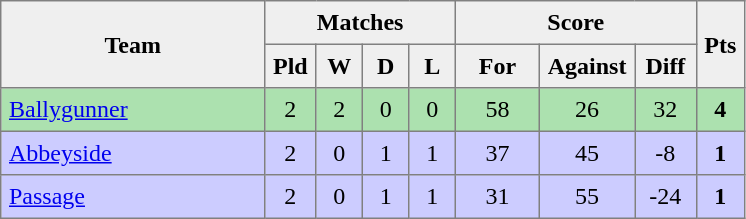<table style=border-collapse:collapse border=1 cellspacing=0 cellpadding=5>
<tr align=center bgcolor=#efefef>
<th rowspan=2 width=165>Team</th>
<th colspan=4>Matches</th>
<th colspan=3>Score</th>
<th rowspan=2width=20>Pts</th>
</tr>
<tr align=center bgcolor=#efefef>
<th width=20>Pld</th>
<th width=20>W</th>
<th width=20>D</th>
<th width=20>L</th>
<th width=45>For</th>
<th width=45>Against</th>
<th width=30>Diff</th>
</tr>
<tr align=center  style="background:#ACE1AF;">
<td style="text-align:left;"><a href='#'>Ballygunner</a></td>
<td>2</td>
<td>2</td>
<td>0</td>
<td>0</td>
<td>58</td>
<td>26</td>
<td>32</td>
<td><strong>4</strong></td>
</tr>
<tr align=center  style="background:#ccccff;">
<td style="text-align:left;"><a href='#'>Abbeyside</a></td>
<td>2</td>
<td>0</td>
<td>1</td>
<td>1</td>
<td>37</td>
<td>45</td>
<td>-8</td>
<td><strong>1</strong></td>
</tr>
<tr align=center style="background:#ccccff;">
<td style="text-align:left;"><a href='#'>Passage</a></td>
<td>2</td>
<td>0</td>
<td>1</td>
<td>1</td>
<td>31</td>
<td>55</td>
<td>-24</td>
<td><strong>1</strong></td>
</tr>
</table>
